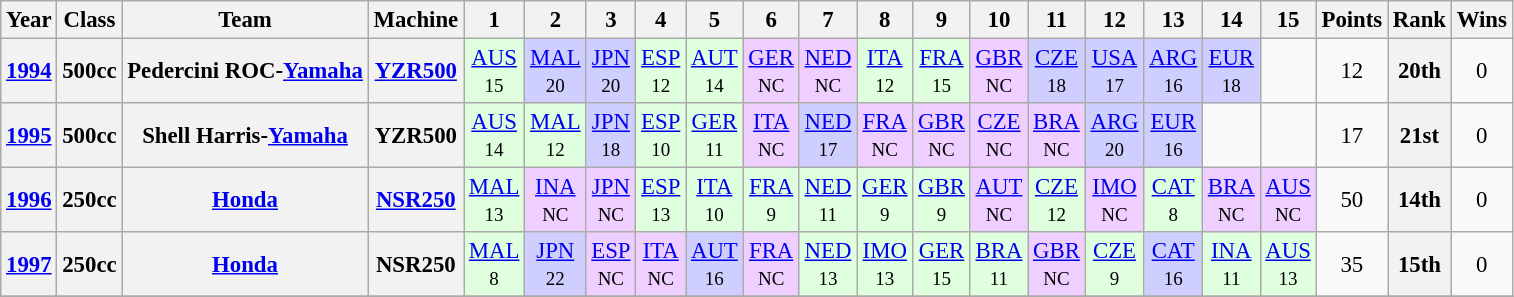<table class="wikitable" style="text-align:center; font-size:95%">
<tr>
<th>Year</th>
<th>Class</th>
<th>Team</th>
<th>Machine</th>
<th>1</th>
<th>2</th>
<th>3</th>
<th>4</th>
<th>5</th>
<th>6</th>
<th>7</th>
<th>8</th>
<th>9</th>
<th>10</th>
<th>11</th>
<th>12</th>
<th>13</th>
<th>14</th>
<th>15</th>
<th>Points</th>
<th>Rank</th>
<th>Wins</th>
</tr>
<tr>
<th><a href='#'>1994</a></th>
<th>500cc</th>
<th>Pedercini ROC-<a href='#'>Yamaha</a></th>
<th><a href='#'>YZR500</a></th>
<td style="background:#DFFFDF;"><a href='#'>AUS</a><br><small>15</small></td>
<td style="background:#CFCFFF;"><a href='#'>MAL</a><br><small>20</small></td>
<td style="background:#CFCFFF;"><a href='#'>JPN</a><br><small>20</small></td>
<td style="background:#DFFFDF;"><a href='#'>ESP</a><br><small>12</small></td>
<td style="background:#DFFFDF;"><a href='#'>AUT</a><br><small>14</small></td>
<td style="background:#EFCFFF;"><a href='#'>GER</a><br><small>NC</small></td>
<td style="background:#EFCFFF;"><a href='#'>NED</a><br><small>NC</small></td>
<td style="background:#DFFFDF;"><a href='#'>ITA</a><br><small>12</small></td>
<td style="background:#DFFFDF;"><a href='#'>FRA</a><br><small>15</small></td>
<td style="background:#EFCFFF;"><a href='#'>GBR</a><br><small>NC</small></td>
<td style="background:#CFCFFF;"><a href='#'>CZE</a><br><small>18</small></td>
<td style="background:#CFCFFF;"><a href='#'>USA</a><br><small>17</small></td>
<td style="background:#CFCFFF;"><a href='#'>ARG</a><br><small>16</small></td>
<td style="background:#CFCFFF;"><a href='#'>EUR</a><br><small>18</small></td>
<td></td>
<td>12</td>
<th>20th</th>
<td>0</td>
</tr>
<tr>
<th><a href='#'>1995</a></th>
<th>500cc</th>
<th>Shell Harris-<a href='#'>Yamaha</a></th>
<th>YZR500</th>
<td style="background:#DFFFDF;"><a href='#'>AUS</a><br><small>14</small></td>
<td style="background:#DFFFDF;"><a href='#'>MAL</a><br><small>12</small></td>
<td style="background:#CFCFFF;"><a href='#'>JPN</a><br><small>18</small></td>
<td style="background:#DFFFDF;"><a href='#'>ESP</a><br><small>10</small></td>
<td style="background:#DFFFDF;"><a href='#'>GER</a><br><small>11</small></td>
<td style="background:#EFCFFF;"><a href='#'>ITA</a><br><small>NC</small></td>
<td style="background:#CFCFFF;"><a href='#'>NED</a><br><small>17</small></td>
<td style="background:#EFCFFF;"><a href='#'>FRA</a><br><small>NC</small></td>
<td style="background:#EFCFFF;"><a href='#'>GBR</a><br><small>NC</small></td>
<td style="background:#EFCFFF;"><a href='#'>CZE</a><br><small>NC</small></td>
<td style="background:#EFCFFF;"><a href='#'>BRA</a><br><small>NC</small></td>
<td style="background:#CFCFFF;"><a href='#'>ARG</a><br><small>20</small></td>
<td style="background:#CFCFFF;"><a href='#'>EUR</a><br><small>16</small></td>
<td></td>
<td></td>
<td>17</td>
<th>21st</th>
<td>0</td>
</tr>
<tr>
<th><a href='#'>1996</a></th>
<th>250cc</th>
<th><a href='#'>Honda</a></th>
<th><a href='#'>NSR250</a></th>
<td style="background:#DFFFDF;"><a href='#'>MAL</a><br><small>13</small></td>
<td style="background:#EFCFFF;"><a href='#'>INA</a><br><small>NC</small></td>
<td style="background:#EFCFFF;"><a href='#'>JPN</a><br><small>NC</small></td>
<td style="background:#DFFFDF;"><a href='#'>ESP</a><br><small>13</small></td>
<td style="background:#DFFFDF;"><a href='#'>ITA</a><br><small>10</small></td>
<td style="background:#DFFFDF;"><a href='#'>FRA</a><br><small>9</small></td>
<td style="background:#DFFFDF;"><a href='#'>NED</a><br><small>11</small></td>
<td style="background:#DFFFDF;"><a href='#'>GER</a><br><small>9</small></td>
<td style="background:#DFFFDF;"><a href='#'>GBR</a><br><small>9</small></td>
<td style="background:#EFCFFF;"><a href='#'>AUT</a><br><small>NC</small></td>
<td style="background:#DFFFDF;"><a href='#'>CZE</a><br><small>12</small></td>
<td style="background:#EFCFFF;"><a href='#'>IMO</a><br><small>NC</small></td>
<td style="background:#DFFFDF;"><a href='#'>CAT</a><br><small>8</small></td>
<td style="background:#EFCFFF;"><a href='#'>BRA</a><br><small>NC</small></td>
<td style="background:#EFCFFF;"><a href='#'>AUS</a><br><small>NC</small></td>
<td>50</td>
<th>14th</th>
<td>0</td>
</tr>
<tr>
<th><a href='#'>1997</a></th>
<th>250cc</th>
<th><a href='#'>Honda</a></th>
<th>NSR250</th>
<td style="background:#DFFFDF;"><a href='#'>MAL</a><br><small>8</small></td>
<td style="background:#CFCFFF;"><a href='#'>JPN</a><br><small>22</small></td>
<td style="background:#EFCFFF;"><a href='#'>ESP</a><br><small>NC</small></td>
<td style="background:#EFCFFF;"><a href='#'>ITA</a><br><small>NC</small></td>
<td style="background:#CFCFFF;"><a href='#'>AUT</a><br><small>16</small></td>
<td style="background:#EFCFFF;"><a href='#'>FRA</a><br><small>NC</small></td>
<td style="background:#DFFFDF;"><a href='#'>NED</a><br><small>13</small></td>
<td style="background:#DFFFDF;"><a href='#'>IMO</a><br><small>13</small></td>
<td style="background:#DFFFDF;"><a href='#'>GER</a><br><small>15</small></td>
<td style="background:#DFFFDF;"><a href='#'>BRA</a><br><small>11</small></td>
<td style="background:#EFCFFF;"><a href='#'>GBR</a><br><small>NC</small></td>
<td style="background:#DFFFDF;"><a href='#'>CZE</a><br><small>9</small></td>
<td style="background:#CFCFFF;"><a href='#'>CAT</a><br><small>16</small></td>
<td style="background:#DFFFDF;"><a href='#'>INA</a><br><small>11</small></td>
<td style="background:#DFFFDF;"><a href='#'>AUS</a><br><small>13</small></td>
<td>35</td>
<th>15th</th>
<td>0</td>
</tr>
<tr>
</tr>
</table>
